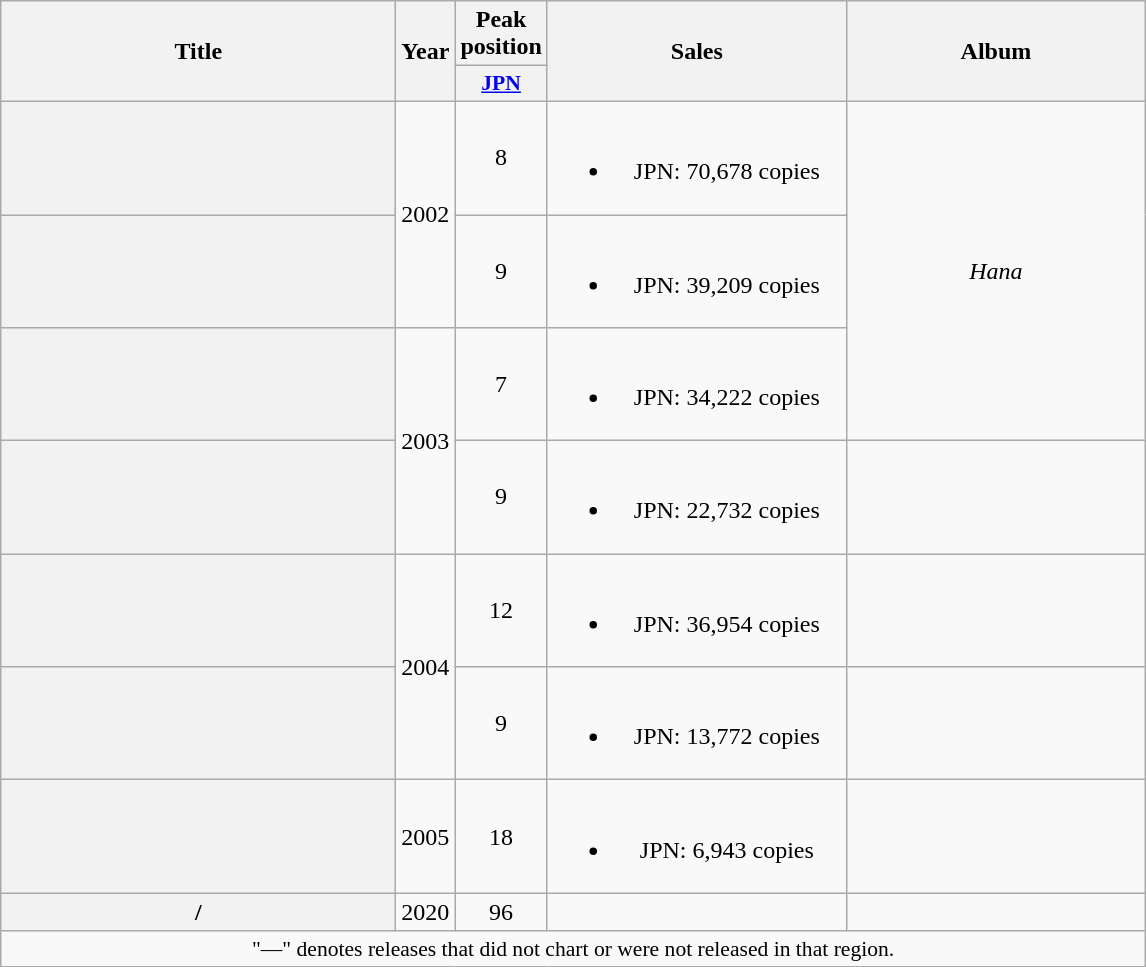<table class="wikitable plainrowheaders" style="text-align:center" border="1">
<tr>
<th scope="col" rowspan="2" style="width:16em;">Title</th>
<th scope="col" rowspan="2" style="width:2em;">Year</th>
<th scope="col" colspan="1">Peak position</th>
<th scope="col" rowspan="2" style="width:12em;">Sales</th>
<th scope="col" rowspan="2" style="width:12em;">Album</th>
</tr>
<tr>
<th scope="col" style="width:3em;font-size:90%;"><a href='#'>JPN</a><br></th>
</tr>
<tr>
<th scope="row"></th>
<td rowspan="2">2002</td>
<td>8</td>
<td><br><ul><li>JPN: 70,678 copies</li></ul></td>
<td rowspan="3"><em>Hana</em></td>
</tr>
<tr>
<th scope="row"></th>
<td>9</td>
<td><br><ul><li>JPN: 39,209 copies</li></ul></td>
</tr>
<tr>
<th scope="row"></th>
<td rowspan="2">2003</td>
<td>7</td>
<td><br><ul><li>JPN: 34,222 copies</li></ul></td>
</tr>
<tr>
<th scope="row"></th>
<td>9</td>
<td><br><ul><li>JPN: 22,732 copies</li></ul></td>
<td></td>
</tr>
<tr>
<th scope="row"></th>
<td rowspan="2">2004</td>
<td>12</td>
<td><br><ul><li>JPN: 36,954 copies</li></ul></td>
<td></td>
</tr>
<tr>
<th scope="row"></th>
<td>9</td>
<td><br><ul><li>JPN: 13,772 copies</li></ul></td>
<td></td>
</tr>
<tr>
<th scope="row"></th>
<td>2005</td>
<td>18</td>
<td><br><ul><li>JPN: 6,943 copies</li></ul></td>
<td></td>
</tr>
<tr>
<th scope="row"> /  </th>
<td>2020</td>
<td>96</td>
<td></td>
<td></td>
</tr>
<tr>
<td colspan="5" style="font-size:90%;">"—" denotes releases that did not chart or were not released in that region.</td>
</tr>
</table>
